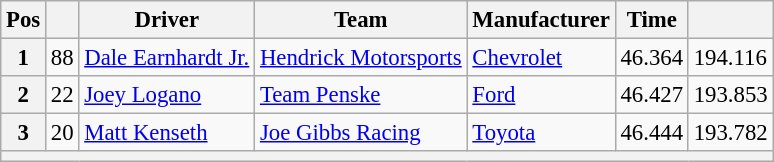<table class="wikitable" style="font-size:95%">
<tr>
<th>Pos</th>
<th></th>
<th>Driver</th>
<th>Team</th>
<th>Manufacturer</th>
<th>Time</th>
<th></th>
</tr>
<tr>
<th>1</th>
<td>88</td>
<td><a href='#'>Dale Earnhardt Jr.</a></td>
<td><a href='#'>Hendrick Motorsports</a></td>
<td><a href='#'>Chevrolet</a></td>
<td>46.364</td>
<td>194.116</td>
</tr>
<tr>
<th>2</th>
<td>22</td>
<td><a href='#'>Joey Logano</a></td>
<td><a href='#'>Team Penske</a></td>
<td><a href='#'>Ford</a></td>
<td>46.427</td>
<td>193.853</td>
</tr>
<tr>
<th>3</th>
<td>20</td>
<td><a href='#'>Matt Kenseth</a></td>
<td><a href='#'>Joe Gibbs Racing</a></td>
<td><a href='#'>Toyota</a></td>
<td>46.444</td>
<td>193.782</td>
</tr>
<tr>
<th colspan="7"></th>
</tr>
</table>
